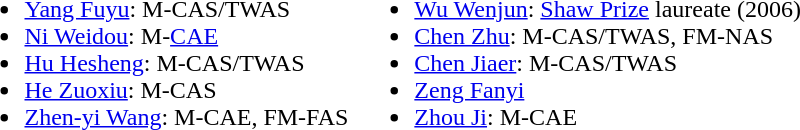<table>
<tr>
<td><br><ul><li><a href='#'>Yang Fuyu</a>: M-CAS/TWAS</li><li><a href='#'>Ni Weidou</a>: M-<a href='#'>CAE</a></li><li><a href='#'>Hu Hesheng</a>: M-CAS/TWAS</li><li><a href='#'>He Zuoxiu</a>: M-CAS</li><li><a href='#'>Zhen-yi Wang</a>: M-CAE, FM-FAS</li></ul></td>
<td><br><ul><li><a href='#'>Wu Wenjun</a>: <a href='#'>Shaw Prize</a> laureate (2006)</li><li><a href='#'>Chen Zhu</a>: M-CAS/TWAS, FM-NAS</li><li><a href='#'>Chen Jiaer</a>: M-CAS/TWAS</li><li><a href='#'>Zeng Fanyi</a></li><li><a href='#'>Zhou Ji</a>: M-CAE</li></ul></td>
</tr>
</table>
